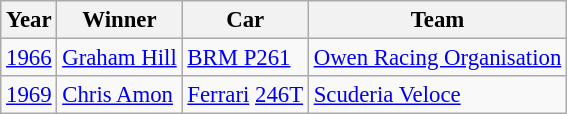<table class="wikitable" style="font-size: 95%;">
<tr>
<th>Year</th>
<th>Winner</th>
<th>Car</th>
<th>Team</th>
</tr>
<tr>
<td><a href='#'>1966</a></td>
<td> <a href='#'>Graham Hill</a></td>
<td><a href='#'>BRM P261</a></td>
<td><a href='#'>Owen Racing Organisation</a></td>
</tr>
<tr>
<td><a href='#'>1969</a></td>
<td> <a href='#'>Chris Amon</a></td>
<td><a href='#'>Ferrari</a> <a href='#'>246T</a></td>
<td><a href='#'>Scuderia Veloce</a></td>
</tr>
</table>
